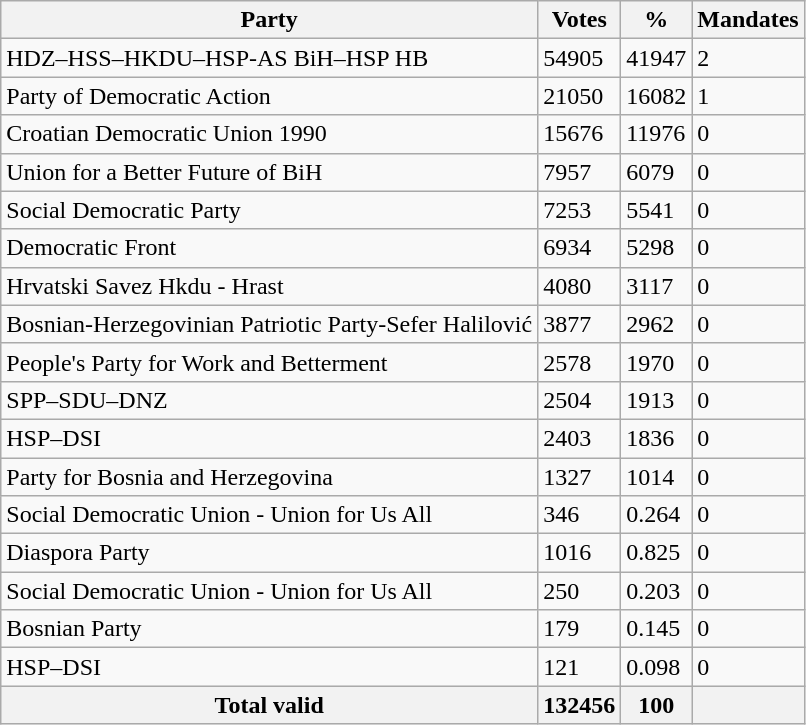<table class="wikitable" style ="text-align: left">
<tr>
<th>Party</th>
<th>Votes</th>
<th>%</th>
<th>Mandates</th>
</tr>
<tr>
<td>HDZ–HSS–HKDU–HSP-AS BiH–HSP HB</td>
<td>54905</td>
<td>41947</td>
<td>2</td>
</tr>
<tr>
<td>Party of Democratic Action</td>
<td>21050</td>
<td>16082</td>
<td>1</td>
</tr>
<tr>
<td>Croatian Democratic Union 1990</td>
<td>15676</td>
<td>11976</td>
<td>0</td>
</tr>
<tr>
<td>Union for a Better Future of BiH</td>
<td>7957</td>
<td>6079</td>
<td>0</td>
</tr>
<tr>
<td>Social Democratic Party</td>
<td>7253</td>
<td>5541</td>
<td>0</td>
</tr>
<tr>
<td>Democratic Front</td>
<td>6934</td>
<td>5298</td>
<td>0</td>
</tr>
<tr>
<td>Hrvatski Savez Hkdu - Hrast</td>
<td>4080</td>
<td>3117</td>
<td>0</td>
</tr>
<tr>
<td>Bosnian-Herzegovinian Patriotic Party-Sefer Halilović</td>
<td>3877</td>
<td>2962</td>
<td>0</td>
</tr>
<tr>
<td>People's Party for Work and Betterment</td>
<td>2578</td>
<td>1970</td>
<td>0</td>
</tr>
<tr>
<td>SPP–SDU–DNZ</td>
<td>2504</td>
<td>1913</td>
<td>0</td>
</tr>
<tr>
<td>HSP–DSI</td>
<td>2403</td>
<td>1836</td>
<td>0</td>
</tr>
<tr>
<td>Party for Bosnia and Herzegovina</td>
<td>1327</td>
<td>1014</td>
<td>0</td>
</tr>
<tr>
<td>Social Democratic Union - Union for Us All</td>
<td>346</td>
<td>0.264</td>
<td>0</td>
</tr>
<tr>
<td>Diaspora Party</td>
<td>1016</td>
<td>0.825</td>
<td>0</td>
</tr>
<tr>
<td>Social Democratic Union - Union for Us All</td>
<td>250</td>
<td>0.203</td>
<td>0</td>
</tr>
<tr>
<td>Bosnian Party</td>
<td>179</td>
<td>0.145</td>
<td>0</td>
</tr>
<tr>
<td>HSP–DSI</td>
<td>121</td>
<td>0.098</td>
<td>0</td>
</tr>
<tr>
<th>Total valid</th>
<th>132456</th>
<th>100</th>
<th></th>
</tr>
</table>
